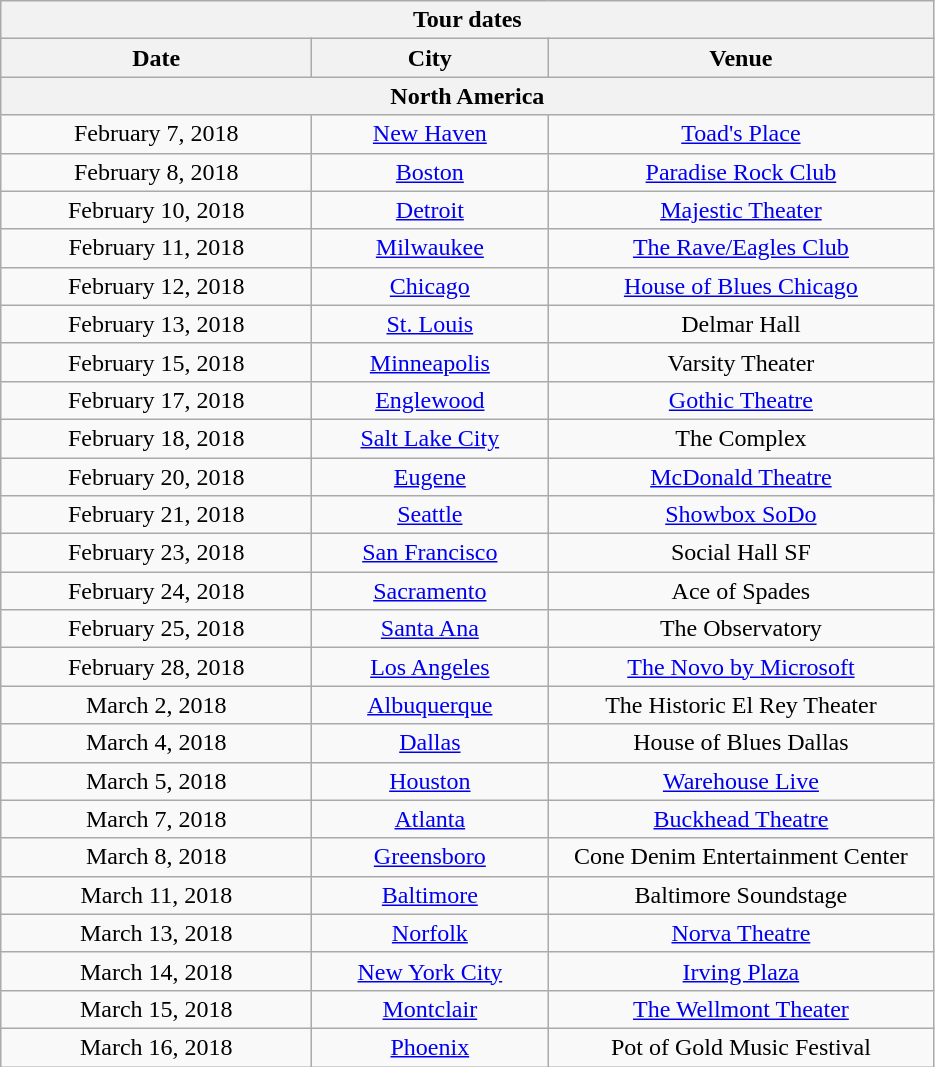<table class="wikitable collapsible collapsed" style="text-align:center;">
<tr>
<th colspan=4>Tour dates</th>
</tr>
<tr>
<th style="width:200px;">Date</th>
<th style="width:150px;">City</th>
<th style="width:250px;">Venue</th>
</tr>
<tr>
<th colspan="4"><strong>North America</strong></th>
</tr>
<tr>
<td>February 7, 2018</td>
<td><a href='#'>New Haven</a></td>
<td><a href='#'>Toad's Place</a></td>
</tr>
<tr>
<td>February 8, 2018</td>
<td><a href='#'>Boston</a></td>
<td><a href='#'>Paradise Rock Club</a></td>
</tr>
<tr>
<td>February 10, 2018</td>
<td><a href='#'>Detroit</a></td>
<td><a href='#'>Majestic Theater</a></td>
</tr>
<tr>
<td>February 11, 2018</td>
<td><a href='#'>Milwaukee</a></td>
<td><a href='#'>The Rave/Eagles Club</a></td>
</tr>
<tr>
<td>February 12, 2018</td>
<td><a href='#'>Chicago</a></td>
<td><a href='#'>House of Blues Chicago</a></td>
</tr>
<tr>
<td>February 13, 2018</td>
<td><a href='#'>St. Louis</a></td>
<td>Delmar Hall</td>
</tr>
<tr>
<td>February 15, 2018</td>
<td><a href='#'>Minneapolis</a></td>
<td>Varsity Theater</td>
</tr>
<tr>
<td>February 17, 2018</td>
<td><a href='#'>Englewood</a></td>
<td><a href='#'>Gothic Theatre</a></td>
</tr>
<tr>
<td>February 18, 2018</td>
<td><a href='#'>Salt Lake City</a></td>
<td>The Complex</td>
</tr>
<tr>
<td>February 20, 2018</td>
<td><a href='#'>Eugene</a></td>
<td><a href='#'>McDonald Theatre</a></td>
</tr>
<tr>
<td>February 21, 2018</td>
<td><a href='#'>Seattle</a></td>
<td><a href='#'>Showbox SoDo</a></td>
</tr>
<tr>
<td>February 23, 2018</td>
<td><a href='#'>San Francisco</a></td>
<td>Social Hall SF</td>
</tr>
<tr>
<td>February 24, 2018</td>
<td><a href='#'>Sacramento</a></td>
<td>Ace of Spades</td>
</tr>
<tr>
<td>February 25, 2018</td>
<td><a href='#'>Santa Ana</a></td>
<td>The Observatory</td>
</tr>
<tr>
<td>February 28, 2018</td>
<td><a href='#'>Los Angeles</a></td>
<td><a href='#'>The Novo by Microsoft</a></td>
</tr>
<tr>
<td>March 2, 2018</td>
<td><a href='#'>Albuquerque</a></td>
<td>The Historic El Rey Theater</td>
</tr>
<tr>
<td>March 4, 2018</td>
<td><a href='#'>Dallas</a></td>
<td>House of Blues Dallas</td>
</tr>
<tr>
<td>March 5, 2018</td>
<td><a href='#'>Houston</a></td>
<td><a href='#'>Warehouse Live</a></td>
</tr>
<tr>
<td>March 7, 2018</td>
<td><a href='#'>Atlanta</a></td>
<td><a href='#'>Buckhead Theatre</a></td>
</tr>
<tr>
<td>March 8, 2018</td>
<td><a href='#'>Greensboro</a></td>
<td>Cone Denim Entertainment Center</td>
</tr>
<tr>
<td>March 11, 2018</td>
<td><a href='#'>Baltimore</a></td>
<td>Baltimore Soundstage</td>
</tr>
<tr>
<td>March 13, 2018</td>
<td><a href='#'>Norfolk</a></td>
<td><a href='#'>Norva Theatre</a></td>
</tr>
<tr>
<td>March 14, 2018</td>
<td><a href='#'>New York City</a></td>
<td><a href='#'>Irving Plaza</a></td>
</tr>
<tr>
<td>March 15, 2018</td>
<td><a href='#'>Montclair</a></td>
<td><a href='#'>The Wellmont Theater</a></td>
</tr>
<tr>
<td>March 16, 2018</td>
<td><a href='#'>Phoenix</a></td>
<td>Pot of Gold Music Festival</td>
</tr>
</table>
